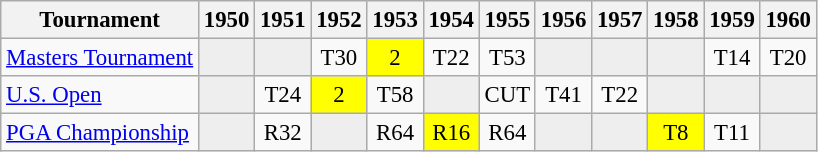<table class="wikitable" style="font-size:95%;text-align:center;">
<tr>
<th>Tournament</th>
<th>1950</th>
<th>1951</th>
<th>1952</th>
<th>1953</th>
<th>1954</th>
<th>1955</th>
<th>1956</th>
<th>1957</th>
<th>1958</th>
<th>1959</th>
<th>1960</th>
</tr>
<tr>
<td align=left><a href='#'>Masters Tournament</a></td>
<td style="background:#eeeeee;"></td>
<td style="background:#eeeeee;"></td>
<td>T30</td>
<td style="background:yellow;">2</td>
<td>T22</td>
<td>T53</td>
<td style="background:#eeeeee;"></td>
<td style="background:#eeeeee;"></td>
<td style="background:#eeeeee;"></td>
<td>T14</td>
<td>T20</td>
</tr>
<tr>
<td align=left><a href='#'>U.S. Open</a></td>
<td style="background:#eeeeee;"></td>
<td>T24</td>
<td style="background:yellow;">2</td>
<td>T58</td>
<td style="background:#eeeeee;"></td>
<td>CUT</td>
<td>T41</td>
<td>T22</td>
<td style="background:#eeeeee;"></td>
<td style="background:#eeeeee;"></td>
<td style="background:#eeeeee;"></td>
</tr>
<tr>
<td align=left><a href='#'>PGA Championship</a></td>
<td style="background:#eeeeee;"></td>
<td>R32</td>
<td style="background:#eeeeee;"></td>
<td>R64</td>
<td style="background:yellow;">R16</td>
<td>R64</td>
<td style="background:#eeeeee;"></td>
<td style="background:#eeeeee;"></td>
<td style="background:yellow;">T8</td>
<td>T11</td>
<td style="background:#eeeeee;"></td>
</tr>
</table>
